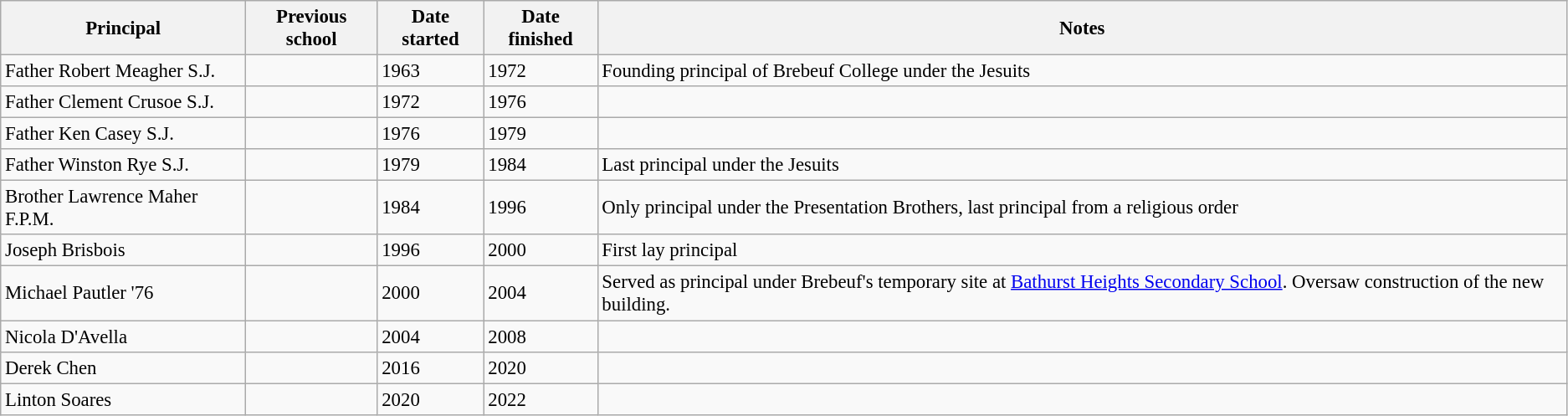<table class="wikitable" style="font-size:95%; text-align:left;">
<tr>
<th>Principal</th>
<th>Previous school</th>
<th>Date started</th>
<th>Date finished</th>
<th>Notes</th>
</tr>
<tr>
<td>Father Robert Meagher S.J.</td>
<td></td>
<td>1963</td>
<td>1972</td>
<td>Founding principal of Brebeuf College under the Jesuits</td>
</tr>
<tr>
<td>Father Clement Crusoe S.J.</td>
<td></td>
<td>1972</td>
<td>1976</td>
<td></td>
</tr>
<tr>
<td>Father Ken Casey S.J.</td>
<td></td>
<td>1976</td>
<td>1979</td>
<td></td>
</tr>
<tr>
<td>Father Winston Rye S.J.</td>
<td></td>
<td>1979</td>
<td>1984</td>
<td>Last principal under the Jesuits</td>
</tr>
<tr>
<td>Brother Lawrence Maher F.P.M.</td>
<td></td>
<td>1984</td>
<td>1996</td>
<td>Only principal under the Presentation Brothers, last principal from a religious order</td>
</tr>
<tr>
<td>Joseph Brisbois</td>
<td></td>
<td>1996</td>
<td>2000</td>
<td>First lay principal</td>
</tr>
<tr>
<td>Michael Pautler '76</td>
<td></td>
<td>2000</td>
<td>2004</td>
<td>Served as principal under Brebeuf's temporary site at <a href='#'>Bathurst Heights Secondary School</a>. Oversaw construction of the new building.</td>
</tr>
<tr>
<td>Nicola D'Avella</td>
<td></td>
<td>2004</td>
<td>2008</td>
<td></td>
</tr>
<tr>
<td>Derek Chen</td>
<td></td>
<td>2016</td>
<td>2020</td>
<td></td>
</tr>
<tr>
<td>Linton Soares</td>
<td></td>
<td>2020</td>
<td>2022</td>
<td></td>
</tr>
</table>
